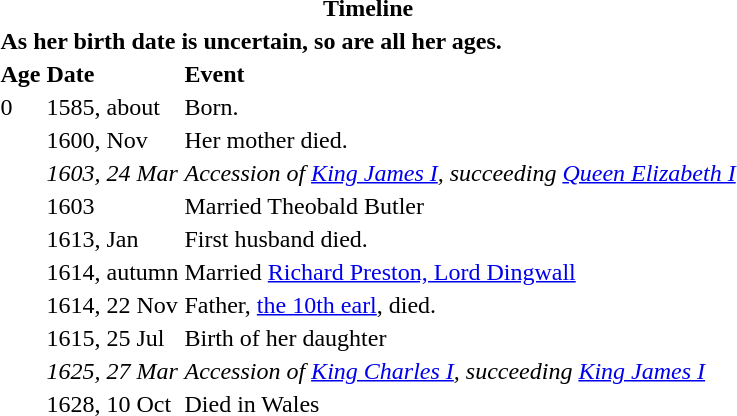<table>
<tr>
<th colspan=3>Timeline</th>
</tr>
<tr>
<td colspan=3><strong>As her birth date is uncertain, so are all her ages.</strong></td>
</tr>
<tr>
<th align="left">Age</th>
<th align="left">Date</th>
<th align="left">Event</th>
</tr>
<tr>
<td>0</td>
<td>1585, about</td>
<td>Born.</td>
</tr>
<tr>
<td></td>
<td>1600, Nov</td>
<td>Her mother died.</td>
</tr>
<tr>
<td></td>
<td><em>1603, 24 Mar</em></td>
<td><em>Accession of <a href='#'>King James I</a>, succeeding <a href='#'>Queen Elizabeth I</a></em></td>
</tr>
<tr>
<td></td>
<td>1603</td>
<td>Married Theobald Butler</td>
</tr>
<tr>
<td></td>
<td>1613, Jan</td>
<td>First husband died.</td>
</tr>
<tr>
<td></td>
<td>1614, autumn</td>
<td>Married <a href='#'>Richard Preston, Lord Dingwall</a></td>
</tr>
<tr>
<td></td>
<td>1614, 22 Nov</td>
<td>Father, <a href='#'>the 10th earl</a>, died.</td>
</tr>
<tr>
<td></td>
<td>1615, 25 Jul</td>
<td>Birth of her daughter</td>
</tr>
<tr>
<td></td>
<td><em>1625, 27 Mar</em></td>
<td><em>Accession of <a href='#'>King Charles I</a>, succeeding <a href='#'>King James I</a></em></td>
</tr>
<tr>
<td></td>
<td>1628, 10 Oct</td>
<td>Died in Wales</td>
</tr>
</table>
